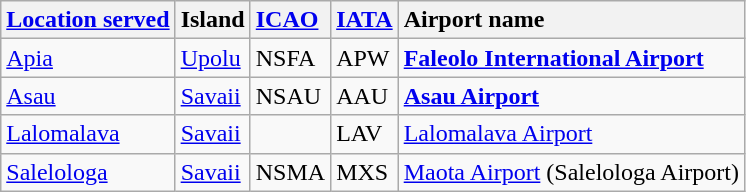<table class="wikitable sortable">
<tr valign="baseline">
<th style="text-align:left;"><a href='#'>Location served</a></th>
<th style="text-align:left;">Island</th>
<th style="text-align:left;"><a href='#'>ICAO</a></th>
<th style="text-align:left;"><a href='#'>IATA</a></th>
<th style="text-align:left;">Airport name</th>
</tr>
<tr valign="top">
<td><a href='#'>Apia</a></td>
<td><a href='#'>Upolu</a></td>
<td>NSFA</td>
<td>APW</td>
<td><strong><a href='#'>Faleolo International Airport</a></strong></td>
</tr>
<tr valign="top">
<td><a href='#'>Asau</a></td>
<td><a href='#'>Savaii</a></td>
<td>NSAU</td>
<td>AAU</td>
<td><strong><a href='#'>Asau Airport</a></strong></td>
</tr>
<tr valign="top">
<td><a href='#'>Lalomalava</a></td>
<td><a href='#'>Savaii</a></td>
<td></td>
<td>LAV</td>
<td><a href='#'>Lalomalava Airport</a></td>
</tr>
<tr valign="top">
<td><a href='#'>Salelologa</a></td>
<td><a href='#'>Savaii</a></td>
<td>NSMA</td>
<td>MXS</td>
<td><a href='#'>Maota Airport</a> (Salelologa Airport)</td>
</tr>
</table>
